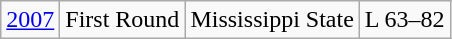<table class="wikitable">
<tr align="center">
<td><a href='#'>2007</a></td>
<td>First Round</td>
<td>Mississippi State</td>
<td>L 63–82</td>
</tr>
</table>
